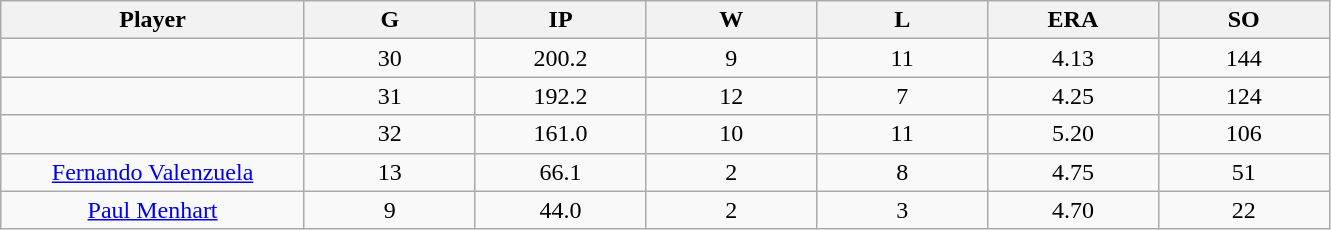<table class="wikitable sortable">
<tr>
<th bgcolor="#DDDDFF" width="16%">Player</th>
<th bgcolor="#DDDDFF" width="9%">G</th>
<th bgcolor="#DDDDFF" width="9%">IP</th>
<th bgcolor="#DDDDFF" width="9%">W</th>
<th bgcolor="#DDDDFF" width="9%">L</th>
<th bgcolor="#DDDDFF" width="9%">ERA</th>
<th bgcolor="#DDDDFF" width="9%">SO</th>
</tr>
<tr align="center">
<td></td>
<td>30</td>
<td>200.2</td>
<td>9</td>
<td>11</td>
<td>4.13</td>
<td>144</td>
</tr>
<tr align="center">
<td></td>
<td>31</td>
<td>192.2</td>
<td>12</td>
<td>7</td>
<td>4.25</td>
<td>124</td>
</tr>
<tr align="center">
<td></td>
<td>32</td>
<td>161.0</td>
<td>10</td>
<td>11</td>
<td>5.20</td>
<td>106</td>
</tr>
<tr align="center">
<td><a href='#'>Fernando Valenzuela</a></td>
<td>13</td>
<td>66.1</td>
<td>2</td>
<td>8</td>
<td>4.75</td>
<td>51</td>
</tr>
<tr align=center>
<td><a href='#'>Paul Menhart</a></td>
<td>9</td>
<td>44.0</td>
<td>2</td>
<td>3</td>
<td>4.70</td>
<td>22</td>
</tr>
</table>
